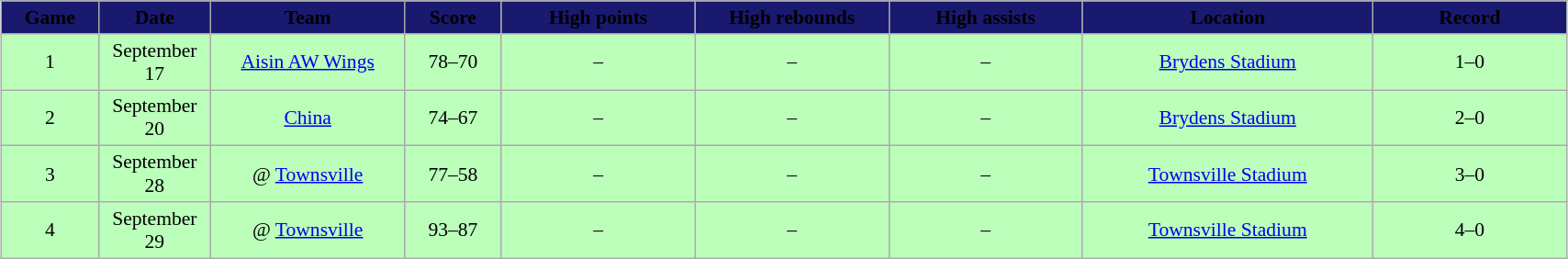<table class="wikitable" style="font-size:90%; text-align: center; width: 90%; margin:1em auto;">
<tr>
<th style="background:midnightblue; width: 5%;"><span>Game</span></th>
<th style="background:midnightblue; width: 5%;"><span>Date</span></th>
<th style="background:midnightblue; width: 10%;"><span>Team</span></th>
<th style="background:midnightblue; width: 5%;"><span>Score</span></th>
<th style="background:midnightblue; width: 10%;"><span>High points</span></th>
<th style="background:midnightblue; width: 10%;"><span>High rebounds</span></th>
<th style="background:midnightblue; width: 10%;"><span>High assists</span></th>
<th style="background:midnightblue; width: 15%;"><span>Location</span></th>
<th style="background:midnightblue; width: 10%;"><span>Record</span></th>
</tr>
<tr style= "background:#bfb;">
<td>1</td>
<td>September <br> 17</td>
<td><a href='#'>Aisin AW Wings</a></td>
<td>78–70</td>
<td>–</td>
<td>–</td>
<td>–</td>
<td><a href='#'>Brydens Stadium</a></td>
<td>1–0</td>
</tr>
<tr style= "background:#bfb;">
<td>2</td>
<td>September <br> 20</td>
<td><a href='#'>China</a></td>
<td>74–67</td>
<td>–</td>
<td>–</td>
<td>–</td>
<td><a href='#'>Brydens Stadium</a></td>
<td>2–0</td>
</tr>
<tr style= "background:#bfb;">
<td>3</td>
<td>September <br> 28</td>
<td>@ <a href='#'>Townsville</a></td>
<td>77–58</td>
<td>–</td>
<td>–</td>
<td>–</td>
<td><a href='#'>Townsville Stadium</a></td>
<td>3–0</td>
</tr>
<tr style= "background:#bfb;">
<td>4</td>
<td>September <br> 29</td>
<td>@ <a href='#'>Townsville</a></td>
<td>93–87</td>
<td>–</td>
<td>–</td>
<td>–</td>
<td><a href='#'>Townsville Stadium</a></td>
<td>4–0</td>
</tr>
</table>
